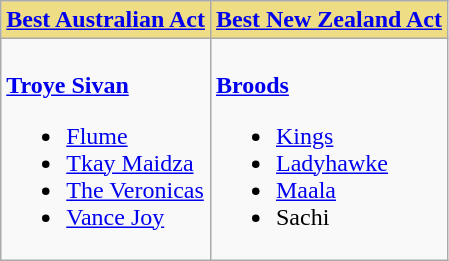<table class=wikitable style="width=100%">
<tr>
<th style="background:#EEDD85; width=50%"><a href='#'>Best Australian Act</a></th>
<th style="background:#EEDD85; width=50%"><a href='#'>Best New Zealand Act</a></th>
</tr>
<tr>
<td valign="top"><br><strong><a href='#'>Troye Sivan</a></strong><ul><li><a href='#'>Flume</a></li><li><a href='#'>Tkay Maidza</a></li><li><a href='#'>The Veronicas</a></li><li><a href='#'>Vance Joy</a></li></ul></td>
<td valign="top"><br><strong><a href='#'>Broods</a></strong><ul><li><a href='#'>Kings</a></li><li><a href='#'>Ladyhawke</a></li><li><a href='#'>Maala</a></li><li>Sachi</li></ul></td>
</tr>
</table>
